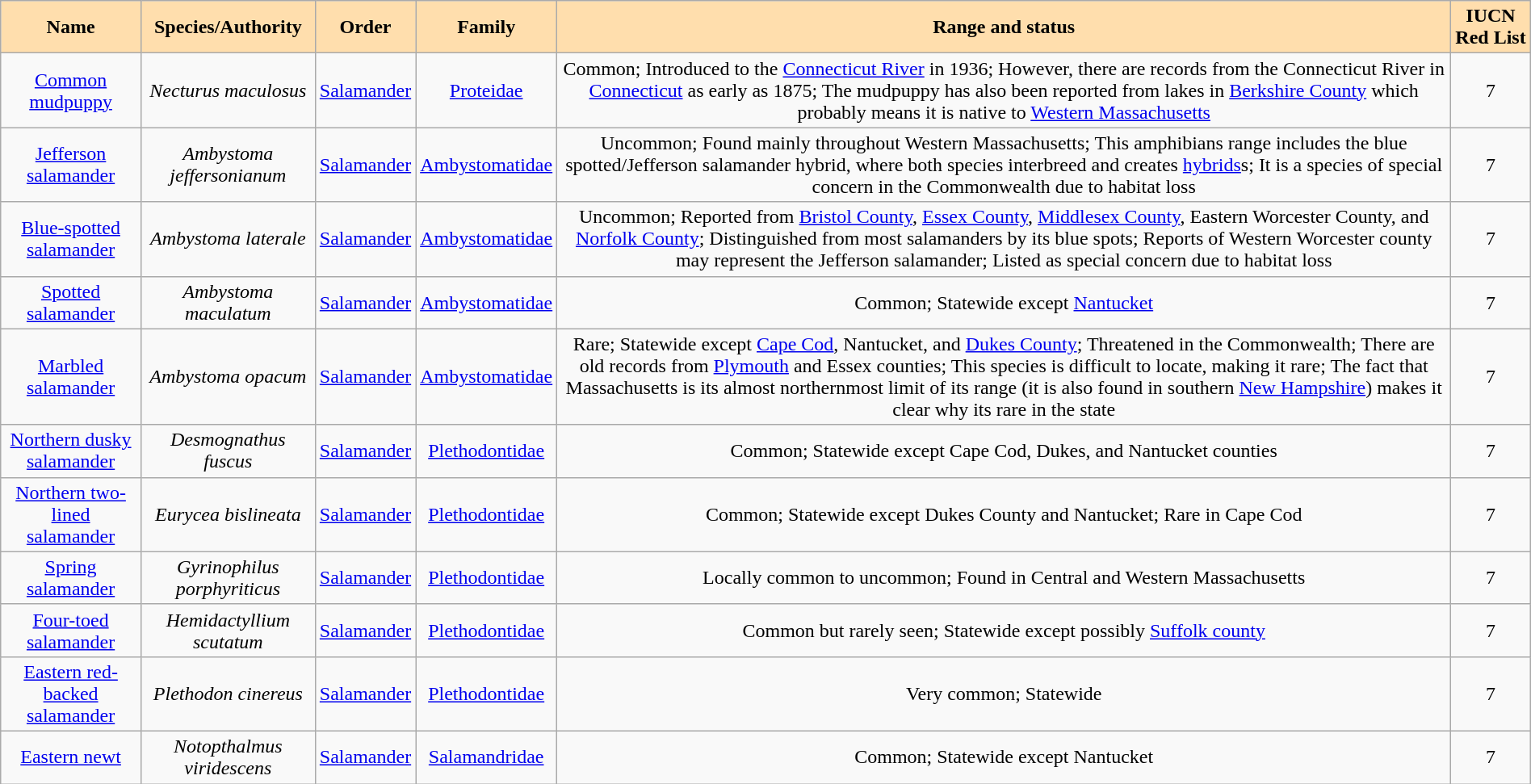<table class="sortable wikitable" style="margin:1em auto; text-align:center;">
<tr>
<th style=background:navajowhite>Name</th>
<th style=background:navajowhite>Species/Authority</th>
<th style=background:navajowhite>Order</th>
<th style=background:navajowhite>Family</th>
<th style=background:navajowhite>Range and status</th>
<th style=background:navajowhite>IUCN Red List</th>
</tr>
<tr>
<td><a href='#'>Common mudpuppy</a><br></td>
<td><em>Necturus maculosus</em><br></td>
<td><a href='#'>Salamander</a></td>
<td><a href='#'>Proteidae</a></td>
<td>Common; Introduced to the <a href='#'>Connecticut River</a> in 1936; However, there are records from the Connecticut River in <a href='#'>Connecticut</a> as early as 1875; The mudpuppy has also been reported from lakes in <a href='#'>Berkshire County</a> which probably means it is native to <a href='#'>Western Massachusetts</a></td>
<td><div>7</div></td>
</tr>
<tr>
<td><a href='#'>Jefferson salamander</a><br></td>
<td><em>Ambystoma jeffersonianum</em><br></td>
<td><a href='#'>Salamander</a></td>
<td><a href='#'>Ambystomatidae</a></td>
<td>Uncommon; Found mainly throughout Western Massachusetts; This amphibians range includes the blue spotted/Jefferson salamander hybrid, where both species interbreed and creates <a href='#'>hybrids</a>s; It is a species of special concern in the Commonwealth due to habitat loss</td>
<td><div>7</div></td>
</tr>
<tr>
<td><a href='#'>Blue-spotted salamander</a><br></td>
<td><em>Ambystoma laterale</em><br></td>
<td><a href='#'>Salamander</a></td>
<td><a href='#'>Ambystomatidae</a></td>
<td>Uncommon; Reported from <a href='#'>Bristol County</a>, <a href='#'>Essex County</a>, <a href='#'>Middlesex County</a>, Eastern Worcester County, and <a href='#'>Norfolk County</a>; Distinguished from most salamanders by its blue spots; Reports of Western Worcester county may represent the Jefferson salamander; Listed as special concern due to habitat loss</td>
<td><div>7</div></td>
</tr>
<tr>
<td><a href='#'>Spotted salamander</a><br></td>
<td><em>Ambystoma maculatum</em><br></td>
<td><a href='#'>Salamander</a></td>
<td><a href='#'>Ambystomatidae</a></td>
<td>Common; Statewide except <a href='#'>Nantucket</a></td>
<td><div>7</div></td>
</tr>
<tr>
<td><a href='#'>Marbled salamander</a><br></td>
<td><em>Ambystoma opacum</em><br></td>
<td><a href='#'>Salamander</a></td>
<td><a href='#'>Ambystomatidae</a></td>
<td>Rare; Statewide except <a href='#'>Cape Cod</a>, Nantucket, and <a href='#'>Dukes County</a>; Threatened in the Commonwealth; There are old records from <a href='#'>Plymouth</a> and Essex counties; This species is difficult to locate, making it rare; The fact that Massachusetts is its almost northernmost limit of its range (it is also found in southern <a href='#'>New Hampshire</a>) makes it clear why its rare in the state</td>
<td><div>7</div></td>
</tr>
<tr>
<td><a href='#'>Northern dusky salamander</a><br></td>
<td><em>Desmognathus fuscus</em><br></td>
<td><a href='#'>Salamander</a></td>
<td><a href='#'>Plethodontidae</a></td>
<td>Common; Statewide except Cape Cod, Dukes, and Nantucket counties</td>
<td><div>7</div></td>
</tr>
<tr>
<td><a href='#'>Northern two-lined salamander</a><br></td>
<td><em>Eurycea bislineata</em><br></td>
<td><a href='#'>Salamander</a></td>
<td><a href='#'>Plethodontidae</a></td>
<td>Common; Statewide except Dukes County and Nantucket; Rare in Cape Cod</td>
<td><div>7</div></td>
</tr>
<tr>
<td><a href='#'>Spring salamander</a><br></td>
<td><em>Gyrinophilus porphyriticus</em><br></td>
<td><a href='#'>Salamander</a></td>
<td><a href='#'>Plethodontidae</a></td>
<td>Locally common to uncommon; Found in Central and Western Massachusetts</td>
<td><div>7</div></td>
</tr>
<tr>
<td><a href='#'>Four-toed salamander</a><br></td>
<td><em>Hemidactyllium scutatum</em><br></td>
<td><a href='#'>Salamander</a></td>
<td><a href='#'>Plethodontidae</a></td>
<td>Common but rarely seen; Statewide except possibly <a href='#'>Suffolk county</a></td>
<td><div>7</div></td>
</tr>
<tr>
<td><a href='#'>Eastern red-backed salamander</a><br></td>
<td><em>Plethodon cinereus</em><br></td>
<td><a href='#'>Salamander</a></td>
<td><a href='#'>Plethodontidae</a></td>
<td>Very common; Statewide</td>
<td><div>7</div></td>
</tr>
<tr>
<td><a href='#'>Eastern newt</a><br></td>
<td><em>Notopthalmus viridescens</em><br></td>
<td><a href='#'>Salamander</a></td>
<td><a href='#'>Salamandridae</a></td>
<td>Common; Statewide except Nantucket</td>
<td><div>7</div></td>
</tr>
</table>
